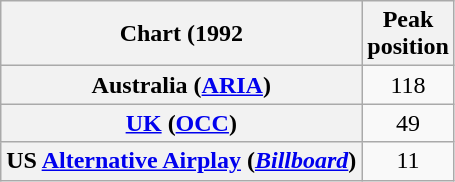<table class="wikitable plainrowheaders">
<tr>
<th scope="col">Chart (1992</th>
<th scope="col">Peak<br>position</th>
</tr>
<tr>
<th scope="row">Australia (<a href='#'>ARIA</a>)</th>
<td align="center">118</td>
</tr>
<tr>
<th scope="row"><a href='#'>UK</a> (<a href='#'>OCC</a>)</th>
<td align="center">49</td>
</tr>
<tr>
<th scope="row">US <a href='#'>Alternative Airplay</a> (<em><a href='#'>Billboard</a></em>)</th>
<td align="center">11</td>
</tr>
</table>
